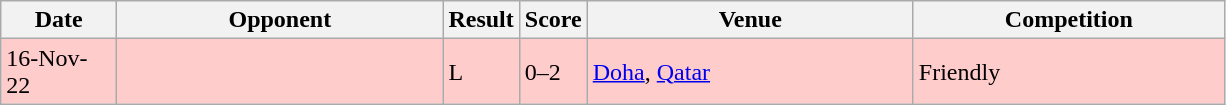<table class="wikitable">
<tr>
<th width=70>Date</th>
<th width=210>Opponent</th>
<th>Result</th>
<th>Score</th>
<th width=210>Venue</th>
<th width=200>Competition</th>
</tr>
<tr bgcolor=#FFCCCC>
<td>16-Nov-22</td>
<td></td>
<td>L</td>
<td>0–2</td>
<td><a href='#'>Doha</a>, <a href='#'>Qatar</a></td>
<td>Friendly</td>
</tr>
</table>
